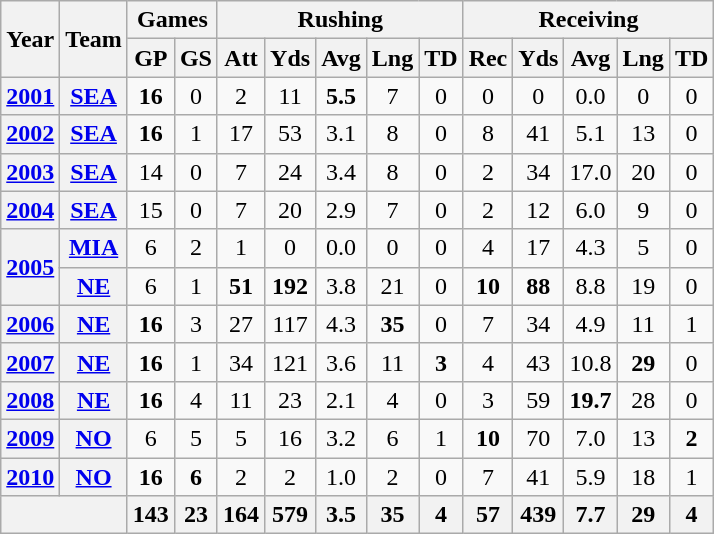<table class="wikitable" style="text-align:center;">
<tr>
<th rowspan="2">Year</th>
<th rowspan="2">Team</th>
<th colspan="2">Games</th>
<th colspan="5">Rushing</th>
<th colspan="5">Receiving</th>
</tr>
<tr>
<th>GP</th>
<th>GS</th>
<th>Att</th>
<th>Yds</th>
<th>Avg</th>
<th>Lng</th>
<th>TD</th>
<th>Rec</th>
<th>Yds</th>
<th>Avg</th>
<th>Lng</th>
<th>TD</th>
</tr>
<tr>
<th><a href='#'>2001</a></th>
<th><a href='#'>SEA</a></th>
<td><strong>16</strong></td>
<td>0</td>
<td>2</td>
<td>11</td>
<td><strong>5.5</strong></td>
<td>7</td>
<td>0</td>
<td>0</td>
<td>0</td>
<td>0.0</td>
<td>0</td>
<td>0</td>
</tr>
<tr>
<th><a href='#'>2002</a></th>
<th><a href='#'>SEA</a></th>
<td><strong>16</strong></td>
<td>1</td>
<td>17</td>
<td>53</td>
<td>3.1</td>
<td>8</td>
<td>0</td>
<td>8</td>
<td>41</td>
<td>5.1</td>
<td>13</td>
<td>0</td>
</tr>
<tr>
<th><a href='#'>2003</a></th>
<th><a href='#'>SEA</a></th>
<td>14</td>
<td>0</td>
<td>7</td>
<td>24</td>
<td>3.4</td>
<td>8</td>
<td>0</td>
<td>2</td>
<td>34</td>
<td>17.0</td>
<td>20</td>
<td>0</td>
</tr>
<tr>
<th><a href='#'>2004</a></th>
<th><a href='#'>SEA</a></th>
<td>15</td>
<td>0</td>
<td>7</td>
<td>20</td>
<td>2.9</td>
<td>7</td>
<td>0</td>
<td>2</td>
<td>12</td>
<td>6.0</td>
<td>9</td>
<td>0</td>
</tr>
<tr>
<th rowspan="2"><a href='#'>2005</a></th>
<th><a href='#'>MIA</a></th>
<td>6</td>
<td>2</td>
<td>1</td>
<td>0</td>
<td>0.0</td>
<td>0</td>
<td>0</td>
<td>4</td>
<td>17</td>
<td>4.3</td>
<td>5</td>
<td>0</td>
</tr>
<tr>
<th><a href='#'>NE</a></th>
<td>6</td>
<td>1</td>
<td><strong>51</strong></td>
<td><strong>192</strong></td>
<td>3.8</td>
<td>21</td>
<td>0</td>
<td><strong>10</strong></td>
<td><strong>88</strong></td>
<td>8.8</td>
<td>19</td>
<td>0</td>
</tr>
<tr>
<th><a href='#'>2006</a></th>
<th><a href='#'>NE</a></th>
<td><strong>16</strong></td>
<td>3</td>
<td>27</td>
<td>117</td>
<td>4.3</td>
<td><strong>35</strong></td>
<td>0</td>
<td>7</td>
<td>34</td>
<td>4.9</td>
<td>11</td>
<td>1</td>
</tr>
<tr>
<th><a href='#'>2007</a></th>
<th><a href='#'>NE</a></th>
<td><strong>16</strong></td>
<td>1</td>
<td>34</td>
<td>121</td>
<td>3.6</td>
<td>11</td>
<td><strong>3</strong></td>
<td>4</td>
<td>43</td>
<td>10.8</td>
<td><strong>29</strong></td>
<td>0</td>
</tr>
<tr>
<th><a href='#'>2008</a></th>
<th><a href='#'>NE</a></th>
<td><strong>16</strong></td>
<td>4</td>
<td>11</td>
<td>23</td>
<td>2.1</td>
<td>4</td>
<td>0</td>
<td>3</td>
<td>59</td>
<td><strong>19.7</strong></td>
<td>28</td>
<td>0</td>
</tr>
<tr>
<th><a href='#'>2009</a></th>
<th><a href='#'>NO</a></th>
<td>6</td>
<td>5</td>
<td>5</td>
<td>16</td>
<td>3.2</td>
<td>6</td>
<td>1</td>
<td><strong>10</strong></td>
<td>70</td>
<td>7.0</td>
<td>13</td>
<td><strong>2</strong></td>
</tr>
<tr>
<th><a href='#'>2010</a></th>
<th><a href='#'>NO</a></th>
<td><strong>16</strong></td>
<td><strong>6</strong></td>
<td>2</td>
<td>2</td>
<td>1.0</td>
<td>2</td>
<td>0</td>
<td>7</td>
<td>41</td>
<td>5.9</td>
<td>18</td>
<td>1</td>
</tr>
<tr>
<th colspan="2"></th>
<th>143</th>
<th>23</th>
<th>164</th>
<th>579</th>
<th>3.5</th>
<th>35</th>
<th>4</th>
<th>57</th>
<th>439</th>
<th>7.7</th>
<th>29</th>
<th>4</th>
</tr>
</table>
